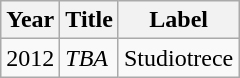<table class="wikitable">
<tr>
<th>Year</th>
<th>Title</th>
<th>Label</th>
</tr>
<tr>
<td>2012</td>
<td><em>TBA</em></td>
<td>Studiotrece</td>
</tr>
</table>
